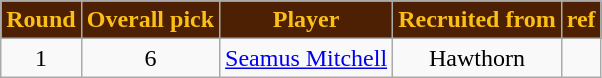<table class="wikitable" style="text-align:center">
<tr>
<th style="background: #4D2004; color: #FBBF15">Round</th>
<th style="background: #4D2004; color: #FBBF15">Overall pick</th>
<th style="background: #4D2004; color: #FBBF15">Player</th>
<th style="background: #4D2004; color: #FBBF15">Recruited from</th>
<th style="background: #4D2004; color: #FBBF15">ref</th>
</tr>
<tr>
<td>1</td>
<td>6</td>
<td><a href='#'>Seamus Mitchell</a></td>
<td>Hawthorn</td>
<td></td>
</tr>
</table>
